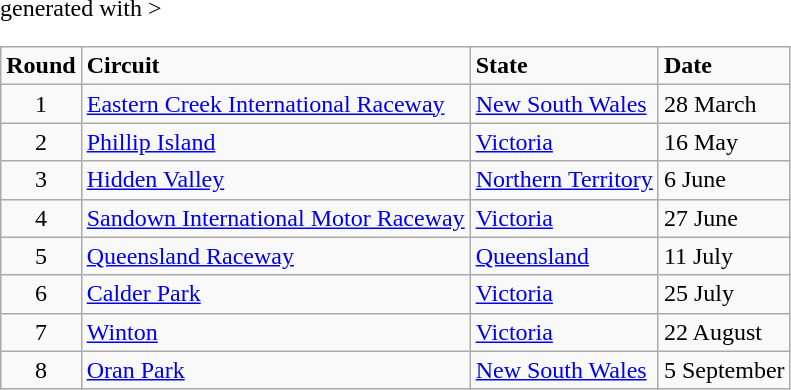<table class="wikitable" <hiddentext>generated with >
<tr style="font-weight:bold">
<td align="center">Round</td>
<td>Circuit</td>
<td>State</td>
<td>Date</td>
</tr>
<tr>
<td align="center">1</td>
<td><a href='#'>Eastern Creek International Raceway</a></td>
<td><a href='#'>New South Wales</a></td>
<td>28 March</td>
</tr>
<tr>
<td align="center">2</td>
<td><a href='#'>Phillip Island</a></td>
<td><a href='#'>Victoria</a></td>
<td>16 May</td>
</tr>
<tr>
<td align="center">3</td>
<td><a href='#'>Hidden Valley</a></td>
<td><a href='#'>Northern Territory</a></td>
<td>6 June</td>
</tr>
<tr>
<td align="center">4</td>
<td><a href='#'>Sandown International Motor Raceway</a></td>
<td><a href='#'>Victoria</a></td>
<td>27 June</td>
</tr>
<tr>
<td align="center">5</td>
<td><a href='#'>Queensland Raceway</a></td>
<td><a href='#'>Queensland</a></td>
<td>11 July</td>
</tr>
<tr>
<td align="center">6</td>
<td><a href='#'>Calder Park</a></td>
<td><a href='#'>Victoria</a></td>
<td>25 July</td>
</tr>
<tr>
<td align="center">7</td>
<td><a href='#'>Winton</a></td>
<td><a href='#'>Victoria</a></td>
<td>22 August</td>
</tr>
<tr>
<td align="center">8</td>
<td><a href='#'>Oran Park</a></td>
<td><a href='#'>New South Wales</a></td>
<td>5 September</td>
</tr>
</table>
